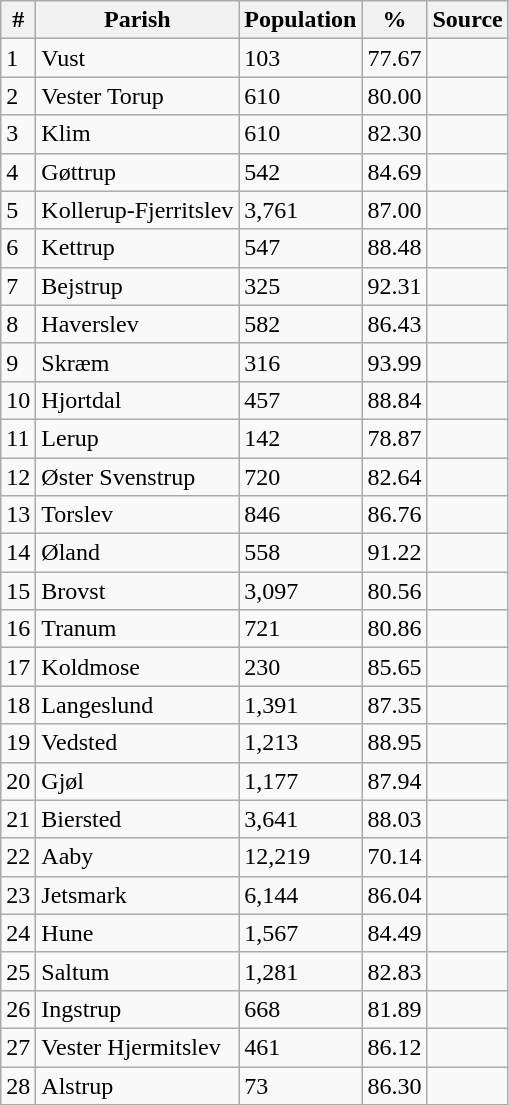<table class="wikitable sortable">
<tr>
<th rowspan="1">#</th>
<th rowspan="1">Parish</th>
<th rowspan="1">Population</th>
<th rowspan="1">%</th>
<th rowspan="1">Source</th>
</tr>
<tr>
<td>1</td>
<td>Vust</td>
<td>103</td>
<td>77.67</td>
<td></td>
</tr>
<tr>
<td>2</td>
<td>Vester Torup</td>
<td>610</td>
<td>80.00</td>
<td></td>
</tr>
<tr>
<td>3</td>
<td>Klim</td>
<td>610</td>
<td>82.30</td>
<td></td>
</tr>
<tr>
<td>4</td>
<td>Gøttrup</td>
<td>542</td>
<td>84.69</td>
<td></td>
</tr>
<tr>
<td>5</td>
<td>Kollerup-Fjerritslev</td>
<td>3,761</td>
<td>87.00</td>
<td></td>
</tr>
<tr>
<td>6</td>
<td>Kettrup</td>
<td>547</td>
<td>88.48</td>
<td></td>
</tr>
<tr>
<td>7</td>
<td>Bejstrup</td>
<td>325</td>
<td>92.31</td>
<td></td>
</tr>
<tr>
<td>8</td>
<td>Haverslev</td>
<td>582</td>
<td>86.43</td>
<td></td>
</tr>
<tr>
<td>9</td>
<td>Skræm</td>
<td>316</td>
<td>93.99</td>
<td></td>
</tr>
<tr>
<td>10</td>
<td>Hjortdal</td>
<td>457</td>
<td>88.84</td>
<td></td>
</tr>
<tr>
<td>11</td>
<td>Lerup</td>
<td>142</td>
<td>78.87</td>
<td></td>
</tr>
<tr>
<td>12</td>
<td>Øster Svenstrup</td>
<td>720</td>
<td>82.64</td>
<td></td>
</tr>
<tr>
<td>13</td>
<td>Torslev</td>
<td>846</td>
<td>86.76</td>
<td></td>
</tr>
<tr>
<td>14</td>
<td>Øland</td>
<td>558</td>
<td>91.22</td>
<td></td>
</tr>
<tr>
<td>15</td>
<td>Brovst</td>
<td>3,097</td>
<td>80.56</td>
<td></td>
</tr>
<tr>
<td>16</td>
<td>Tranum</td>
<td>721</td>
<td>80.86</td>
<td></td>
</tr>
<tr>
<td>17</td>
<td>Koldmose</td>
<td>230</td>
<td>85.65</td>
<td></td>
</tr>
<tr>
<td>18</td>
<td>Langeslund</td>
<td>1,391</td>
<td>87.35</td>
<td></td>
</tr>
<tr>
<td>19</td>
<td>Vedsted</td>
<td>1,213</td>
<td>88.95</td>
<td></td>
</tr>
<tr>
<td>20</td>
<td>Gjøl</td>
<td>1,177</td>
<td>87.94</td>
<td></td>
</tr>
<tr>
<td>21</td>
<td>Biersted</td>
<td>3,641</td>
<td>88.03</td>
<td></td>
</tr>
<tr>
<td>22</td>
<td>Aaby</td>
<td>12,219</td>
<td>70.14</td>
<td></td>
</tr>
<tr>
<td>23</td>
<td>Jetsmark</td>
<td>6,144</td>
<td>86.04</td>
<td></td>
</tr>
<tr>
<td>24</td>
<td>Hune</td>
<td>1,567</td>
<td>84.49</td>
<td></td>
</tr>
<tr>
<td>25</td>
<td>Saltum</td>
<td>1,281</td>
<td>82.83</td>
<td></td>
</tr>
<tr>
<td>26</td>
<td>Ingstrup</td>
<td>668</td>
<td>81.89</td>
<td></td>
</tr>
<tr>
<td>27</td>
<td>Vester Hjermitslev</td>
<td>461</td>
<td>86.12</td>
<td></td>
</tr>
<tr>
<td>28</td>
<td>Alstrup</td>
<td>73</td>
<td>86.30</td>
<td></td>
</tr>
</table>
